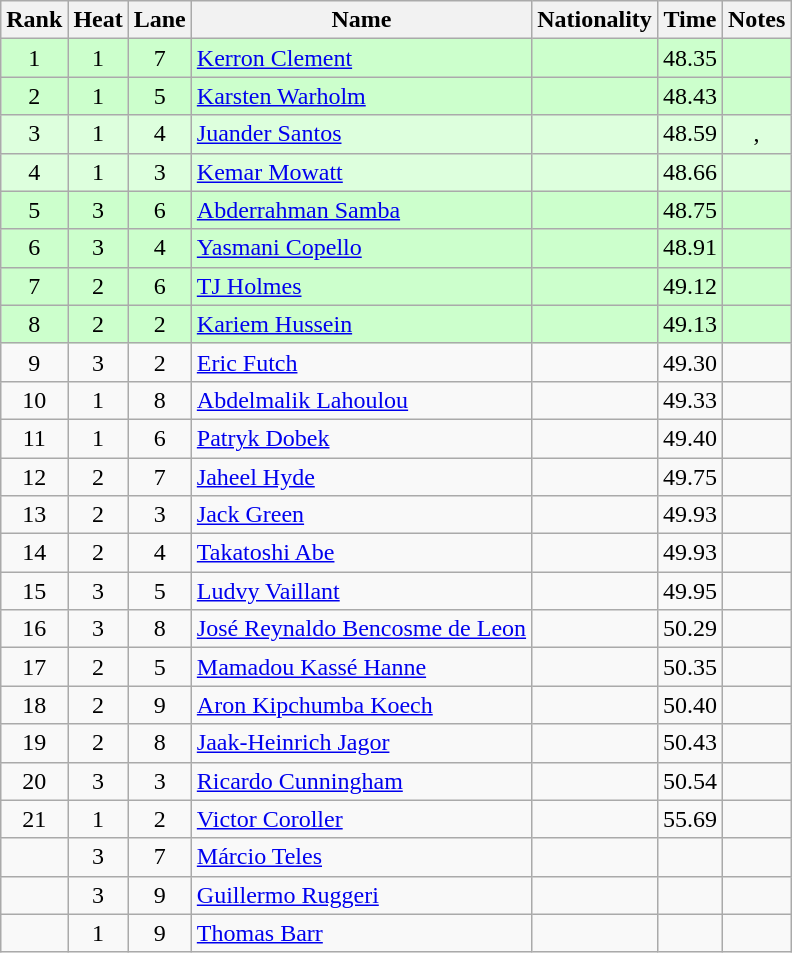<table class="wikitable sortable" style="text-align:center">
<tr>
<th>Rank</th>
<th>Heat</th>
<th>Lane</th>
<th>Name</th>
<th>Nationality</th>
<th>Time</th>
<th>Notes</th>
</tr>
<tr style="background:#ccffcc;">
<td>1</td>
<td>1</td>
<td>7</td>
<td align=left><a href='#'>Kerron Clement</a></td>
<td align=left></td>
<td>48.35</td>
<td></td>
</tr>
<tr style="background:#ccffcc;">
<td>2</td>
<td>1</td>
<td>5</td>
<td align=left><a href='#'>Karsten Warholm</a></td>
<td align=left></td>
<td>48.43</td>
<td></td>
</tr>
<tr style="background:#ddffdd;">
<td>3</td>
<td>1</td>
<td>4</td>
<td align=left><a href='#'>Juander Santos</a></td>
<td align=left></td>
<td>48.59</td>
<td>, </td>
</tr>
<tr style="background:#ddffdd;">
<td>4</td>
<td>1</td>
<td>3</td>
<td align=left><a href='#'>Kemar Mowatt</a></td>
<td align=left></td>
<td>48.66</td>
<td></td>
</tr>
<tr style="background:#ccffcc;">
<td>5</td>
<td>3</td>
<td>6</td>
<td align=left><a href='#'>Abderrahman Samba</a></td>
<td align=left></td>
<td>48.75</td>
<td></td>
</tr>
<tr style="background:#ccffcc;">
<td>6</td>
<td>3</td>
<td>4</td>
<td align=left><a href='#'>Yasmani Copello</a></td>
<td align=left></td>
<td>48.91</td>
<td></td>
</tr>
<tr style="background:#ccffcc;">
<td>7</td>
<td>2</td>
<td>6</td>
<td align=left><a href='#'>TJ Holmes</a></td>
<td align=left></td>
<td>49.12</td>
<td></td>
</tr>
<tr style="background:#ccffcc;">
<td>8</td>
<td>2</td>
<td>2</td>
<td align=left><a href='#'>Kariem Hussein</a></td>
<td align=left></td>
<td>49.13</td>
<td></td>
</tr>
<tr>
<td>9</td>
<td>3</td>
<td>2</td>
<td align=left><a href='#'>Eric Futch</a></td>
<td align=left></td>
<td>49.30</td>
<td></td>
</tr>
<tr>
<td>10</td>
<td>1</td>
<td>8</td>
<td align=left><a href='#'>Abdelmalik Lahoulou</a></td>
<td align=left></td>
<td>49.33</td>
<td></td>
</tr>
<tr>
<td>11</td>
<td>1</td>
<td>6</td>
<td align=left><a href='#'>Patryk Dobek</a></td>
<td align=left></td>
<td>49.40</td>
<td></td>
</tr>
<tr>
<td>12</td>
<td>2</td>
<td>7</td>
<td align=left><a href='#'>Jaheel Hyde</a></td>
<td align=left></td>
<td>49.75</td>
<td></td>
</tr>
<tr>
<td>13</td>
<td>2</td>
<td>3</td>
<td align=left><a href='#'>Jack Green</a></td>
<td align=left></td>
<td>49.93</td>
<td></td>
</tr>
<tr>
<td>14</td>
<td>2</td>
<td>4</td>
<td align=left><a href='#'>Takatoshi Abe</a></td>
<td align=left></td>
<td>49.93</td>
<td></td>
</tr>
<tr>
<td>15</td>
<td>3</td>
<td>5</td>
<td align=left><a href='#'>Ludvy Vaillant</a></td>
<td align=left></td>
<td>49.95</td>
<td></td>
</tr>
<tr>
<td>16</td>
<td>3</td>
<td>8</td>
<td align=left><a href='#'>José Reynaldo Bencosme de Leon</a></td>
<td align=left></td>
<td>50.29</td>
<td></td>
</tr>
<tr>
<td>17</td>
<td>2</td>
<td>5</td>
<td align=left><a href='#'>Mamadou Kassé Hanne</a></td>
<td align=left></td>
<td>50.35</td>
<td></td>
</tr>
<tr>
<td>18</td>
<td>2</td>
<td>9</td>
<td align=left><a href='#'>Aron Kipchumba Koech</a></td>
<td align=left></td>
<td>50.40</td>
<td></td>
</tr>
<tr>
<td>19</td>
<td>2</td>
<td>8</td>
<td align=left><a href='#'>Jaak-Heinrich Jagor</a></td>
<td align=left></td>
<td>50.43</td>
<td></td>
</tr>
<tr>
<td>20</td>
<td>3</td>
<td>3</td>
<td align=left><a href='#'>Ricardo Cunningham</a></td>
<td align=left></td>
<td>50.54</td>
<td></td>
</tr>
<tr>
<td>21</td>
<td>1</td>
<td>2</td>
<td align=left><a href='#'>Victor Coroller</a></td>
<td align=left></td>
<td>55.69</td>
<td></td>
</tr>
<tr>
<td></td>
<td>3</td>
<td>7</td>
<td align=left><a href='#'>Márcio Teles</a></td>
<td align=left></td>
<td></td>
<td></td>
</tr>
<tr>
<td></td>
<td>3</td>
<td>9</td>
<td align=left><a href='#'>Guillermo Ruggeri</a></td>
<td align=left></td>
<td></td>
<td></td>
</tr>
<tr>
<td></td>
<td>1</td>
<td>9</td>
<td align=left><a href='#'>Thomas Barr</a></td>
<td align=left></td>
<td></td>
<td></td>
</tr>
</table>
